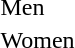<table>
<tr>
<td>Men<br></td>
<td></td>
<td></td>
<td></td>
</tr>
<tr>
<td>Women<br></td>
<td></td>
<td></td>
<td></td>
</tr>
</table>
